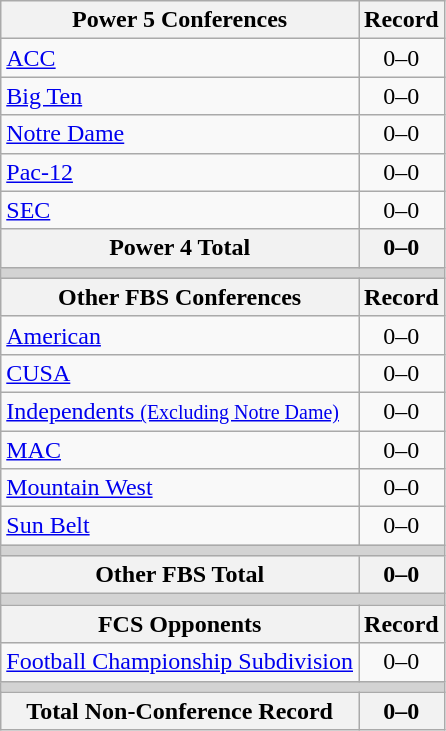<table class="wikitable">
<tr>
<th>Power 5 Conferences</th>
<th>Record</th>
</tr>
<tr>
<td><a href='#'>ACC</a></td>
<td align=center>0–0</td>
</tr>
<tr>
<td><a href='#'>Big Ten</a></td>
<td align=center>0–0</td>
</tr>
<tr>
<td><a href='#'>Notre Dame</a></td>
<td align=center>0–0</td>
</tr>
<tr>
<td><a href='#'>Pac-12</a></td>
<td align=center>0–0</td>
</tr>
<tr>
<td><a href='#'>SEC</a></td>
<td align=center>0–0</td>
</tr>
<tr>
<th>Power 4 Total</th>
<th>0–0</th>
</tr>
<tr>
<th colspan="2" style="background:lightgrey;"></th>
</tr>
<tr>
<th>Other FBS Conferences</th>
<th>Record</th>
</tr>
<tr>
<td><a href='#'>American</a></td>
<td align=center>0–0</td>
</tr>
<tr>
<td><a href='#'>CUSA</a></td>
<td align=center>0–0</td>
</tr>
<tr>
<td><a href='#'>Independents <small>(Excluding Notre Dame)</small></a></td>
<td align=center>0–0</td>
</tr>
<tr>
<td><a href='#'>MAC</a></td>
<td align=center>0–0</td>
</tr>
<tr>
<td><a href='#'>Mountain West</a></td>
<td align=center>0–0</td>
</tr>
<tr>
<td><a href='#'>Sun Belt</a></td>
<td align=center>0–0</td>
</tr>
<tr>
<th colspan="2" style="background:lightgrey;"></th>
</tr>
<tr>
<th>Other FBS Total</th>
<th>0–0</th>
</tr>
<tr>
<th colspan="2" style="background:lightgrey;"></th>
</tr>
<tr>
<th>FCS Opponents</th>
<th>Record</th>
</tr>
<tr>
<td><a href='#'>Football Championship Subdivision</a></td>
<td align=center>0–0</td>
</tr>
<tr>
<th colspan="2" style="background:lightgrey;"></th>
</tr>
<tr>
<th>Total Non-Conference Record</th>
<th>0–0</th>
</tr>
</table>
